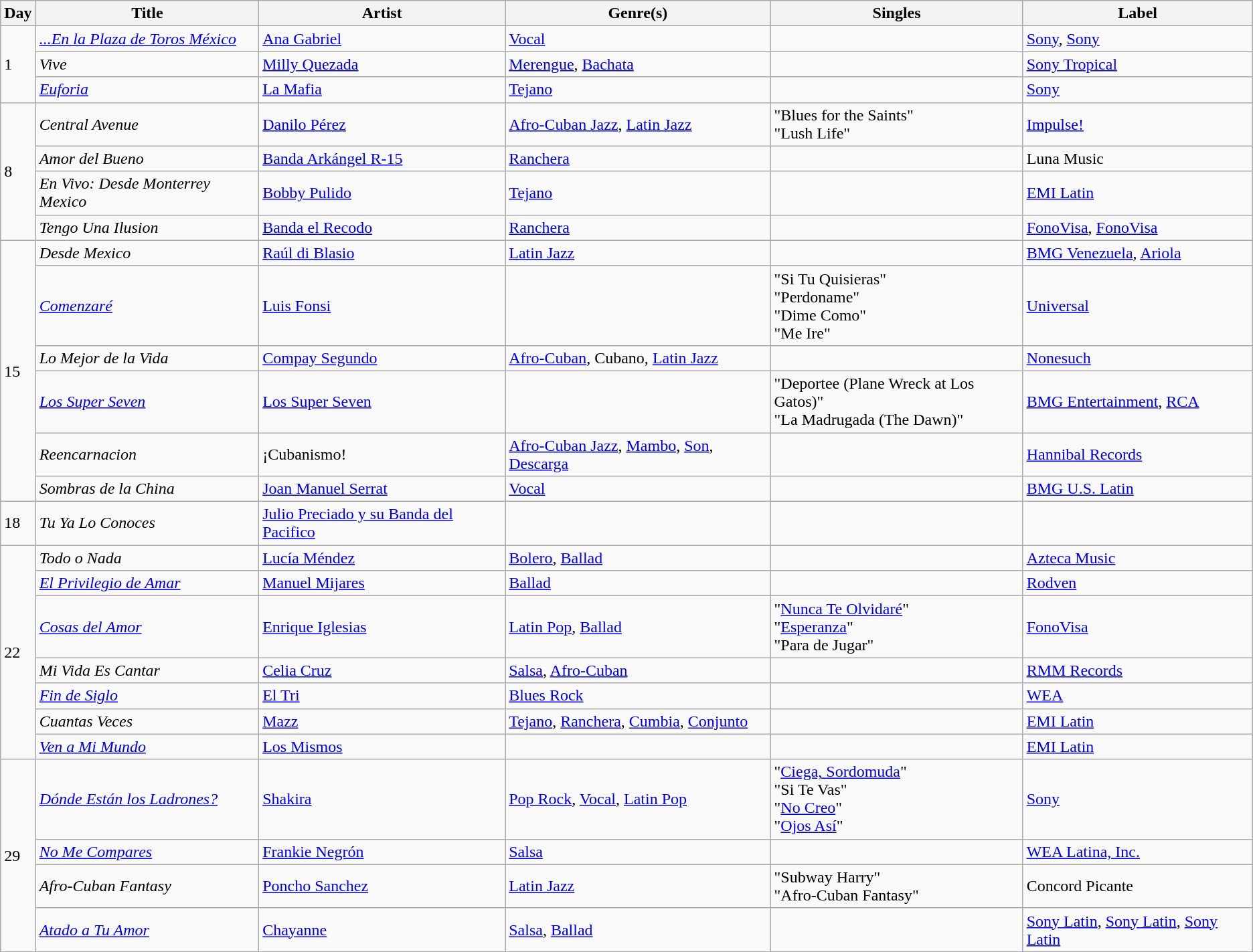<table class="wikitable sortable" style="text-align: left;">
<tr>
<th>Day</th>
<th>Title</th>
<th>Artist</th>
<th>Genre(s)</th>
<th>Singles</th>
<th>Label</th>
</tr>
<tr>
<td rowspan="3">1</td>
<td><em><a href='#'>...En la Plaza de Toros México</a></em></td>
<td><a href='#'>Ana Gabriel</a></td>
<td><a href='#'>Vocal</a></td>
<td></td>
<td><a href='#'>Sony</a>, <a href='#'>Sony</a></td>
</tr>
<tr>
<td><em>Vive</em></td>
<td><a href='#'>Milly Quezada</a></td>
<td><a href='#'>Merengue</a>, <a href='#'>Bachata</a></td>
<td></td>
<td><a href='#'>Sony Tropical</a></td>
</tr>
<tr>
<td><em><a href='#'>Euforia</a></em></td>
<td><a href='#'>La Mafia</a></td>
<td><a href='#'>Tejano</a></td>
<td></td>
<td><a href='#'>Sony</a></td>
</tr>
<tr>
<td rowspan="4">8</td>
<td><em>Central Avenue</em></td>
<td><a href='#'>Danilo Pérez</a></td>
<td><a href='#'>Afro-Cuban Jazz</a>, <a href='#'>Latin Jazz</a></td>
<td>"Blues for the Saints"<br>"Lush Life"</td>
<td><a href='#'>Impulse!</a></td>
</tr>
<tr>
<td><em>Amor del Bueno</em></td>
<td><a href='#'>Banda Arkángel R-15</a></td>
<td><a href='#'>Ranchera</a></td>
<td></td>
<td>Luna Music</td>
</tr>
<tr>
<td><em>En Vivo: Desde Monterrey Mexico</em></td>
<td><a href='#'>Bobby Pulido</a></td>
<td><a href='#'>Tejano</a></td>
<td></td>
<td><a href='#'>EMI Latin</a></td>
</tr>
<tr>
<td><em>Tengo Una Ilusion</em></td>
<td><a href='#'>Banda el Recodo</a></td>
<td><a href='#'>Ranchera</a></td>
<td></td>
<td><a href='#'>FonoVisa</a>, <a href='#'>FonoVisa</a></td>
</tr>
<tr>
<td rowspan="6">15</td>
<td><em>Desde Mexico</em></td>
<td><a href='#'>Raúl di Blasio</a></td>
<td><a href='#'>Latin Jazz</a></td>
<td></td>
<td><a href='#'>BMG Venezuela</a>, <a href='#'>Ariola</a></td>
</tr>
<tr>
<td><em><a href='#'>Comenzaré</a></em></td>
<td><a href='#'>Luis Fonsi</a></td>
<td></td>
<td>"Si Tu Quisieras"<br>"Perdoname"<br>"Dime Como"<br>"Me Ire"</td>
<td><a href='#'>Universal</a></td>
</tr>
<tr>
<td><em>Lo Mejor de la Vida</em></td>
<td><a href='#'>Compay Segundo</a></td>
<td><a href='#'>Afro-Cuban</a>, Cubano, <a href='#'>Latin Jazz</a></td>
<td></td>
<td><a href='#'>Nonesuch</a></td>
</tr>
<tr>
<td><em><a href='#'>Los Super Seven</a></em></td>
<td><a href='#'>Los Super Seven</a></td>
<td></td>
<td>"Deportee (Plane Wreck at Los Gatos)"<br>"La Madrugada (The Dawn)"</td>
<td><a href='#'>BMG Entertainment</a>, <a href='#'>RCA</a></td>
</tr>
<tr>
<td><em>Reencarnacion</em></td>
<td>¡Cubanismo!</td>
<td><a href='#'>Afro-Cuban Jazz</a>, <a href='#'>Mambo</a>, <a href='#'>Son</a>, <a href='#'>Descarga</a></td>
<td></td>
<td><a href='#'>Hannibal Records</a></td>
</tr>
<tr>
<td><em>Sombras de la China</em></td>
<td><a href='#'>Joan Manuel Serrat</a></td>
<td><a href='#'>Vocal</a></td>
<td></td>
<td><a href='#'>BMG U.S. Latin</a></td>
</tr>
<tr>
<td>18</td>
<td><em>Tu Ya Lo Conoces</em></td>
<td><a href='#'>Julio Preciado y su Banda del Pacifico</a></td>
<td></td>
<td></td>
<td></td>
</tr>
<tr>
<td rowspan="7">22</td>
<td><em>Todo o Nada</em></td>
<td><a href='#'>Lucía Méndez</a></td>
<td><a href='#'>Bolero</a>, <a href='#'>Ballad</a></td>
<td></td>
<td><a href='#'>Azteca Music</a></td>
</tr>
<tr>
<td><em><a href='#'>El Privilegio de Amar</a></em></td>
<td><a href='#'>Manuel Mijares</a></td>
<td><a href='#'>Ballad</a></td>
<td></td>
<td><a href='#'>Rodven</a></td>
</tr>
<tr>
<td><em><a href='#'>Cosas del Amor</a></em></td>
<td><a href='#'>Enrique Iglesias</a></td>
<td><a href='#'>Latin Pop</a>, <a href='#'>Ballad</a></td>
<td>"<a href='#'>Nunca Te Olvidaré</a>"<br>"<a href='#'>Esperanza</a>"<br>"Para de Jugar"</td>
<td><a href='#'>FonoVisa</a></td>
</tr>
<tr>
<td><em>Mi Vida Es Cantar</em></td>
<td><a href='#'>Celia Cruz</a></td>
<td><a href='#'>Salsa</a>, <a href='#'>Afro-Cuban</a></td>
<td></td>
<td><a href='#'>RMM Records</a></td>
</tr>
<tr>
<td><em><a href='#'>Fin de Siglo</a></em></td>
<td><a href='#'>El Tri</a></td>
<td><a href='#'>Blues Rock</a></td>
<td></td>
<td><a href='#'>WEA</a></td>
</tr>
<tr>
<td><em>Cuantas Veces</em></td>
<td><a href='#'>Mazz</a></td>
<td><a href='#'>Tejano</a>, <a href='#'>Ranchera</a>, <a href='#'>Cumbia</a>, <a href='#'>Conjunto</a></td>
<td></td>
<td><a href='#'>EMI Latin</a></td>
</tr>
<tr>
<td><em><a href='#'>Ven a Mi Mundo</a></em></td>
<td><a href='#'>Los Mismos</a></td>
<td></td>
<td></td>
<td><a href='#'>EMI Latin</a></td>
</tr>
<tr>
<td rowspan="4">29</td>
<td><em><a href='#'>Dónde Están los Ladrones?</a></em></td>
<td><a href='#'>Shakira</a></td>
<td><a href='#'>Pop Rock</a>, <a href='#'>Vocal</a>, <a href='#'>Latin Pop</a></td>
<td>"<a href='#'>Ciega, Sordomuda</a>"<br>"Si Te Vas"<br>"<a href='#'>No Creo</a>"<br>"<a href='#'>Ojos Así</a>"</td>
<td><a href='#'>Sony</a></td>
</tr>
<tr>
<td><em><a href='#'>No Me Compares</a></em></td>
<td><a href='#'>Frankie Negrón</a></td>
<td><a href='#'>Salsa</a></td>
<td></td>
<td><a href='#'>WEA Latina, Inc.</a></td>
</tr>
<tr>
<td><em>Afro-Cuban Fantasy</em></td>
<td><a href='#'>Poncho Sanchez</a></td>
<td><a href='#'>Latin Jazz</a></td>
<td>"Subway Harry"<br>"Afro-Cuban Fantasy"</td>
<td>Concord Picante</td>
</tr>
<tr>
<td><em><a href='#'>Atado a Tu Amor</a></em></td>
<td><a href='#'>Chayanne</a></td>
<td><a href='#'>Salsa</a>, <a href='#'>Ballad</a></td>
<td></td>
<td><a href='#'>Sony Latin</a>, <a href='#'>Sony Latin</a>, <a href='#'>Sony Latin</a></td>
</tr>
<tr>
</tr>
</table>
